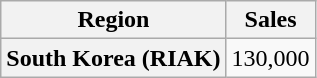<table class="wikitable plainrowheaders">
<tr>
<th>Region</th>
<th>Sales</th>
</tr>
<tr>
<th scope="row">South Korea (RIAK)</th>
<td>130,000</td>
</tr>
</table>
